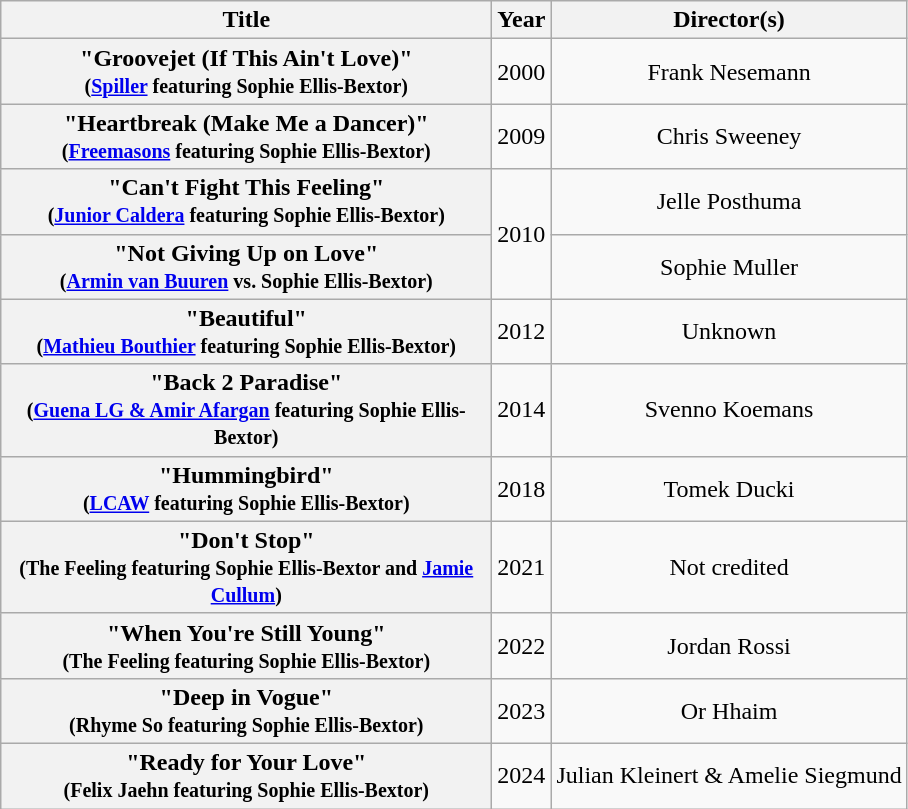<table class="wikitable plainrowheaders" style="text-align:center;">
<tr>
<th scope="col" style="width:20em;">Title</th>
<th scope="col">Year</th>
<th scope="col">Director(s)</th>
</tr>
<tr>
<th scope="row">"Groovejet (If This Ain't Love)"<br><small>(<a href='#'>Spiller</a> featuring Sophie Ellis-Bextor)</small></th>
<td>2000</td>
<td>Frank Nesemann</td>
</tr>
<tr>
<th scope="row">"Heartbreak (Make Me a Dancer)"<br><small>(<a href='#'>Freemasons</a> featuring Sophie Ellis-Bextor)</small></th>
<td>2009</td>
<td>Chris Sweeney</td>
</tr>
<tr>
<th scope="row">"Can't Fight This Feeling"<br><small>(<a href='#'>Junior Caldera</a> featuring Sophie Ellis-Bextor)</small></th>
<td rowspan="2">2010</td>
<td>Jelle Posthuma</td>
</tr>
<tr>
<th scope="row">"Not Giving Up on Love"<br><small>(<a href='#'>Armin van Buuren</a> vs. Sophie Ellis-Bextor)</small></th>
<td>Sophie Muller</td>
</tr>
<tr>
<th scope="row">"Beautiful"<br><small>(<a href='#'>Mathieu Bouthier</a> featuring Sophie Ellis-Bextor)</small></th>
<td>2012</td>
<td>Unknown</td>
</tr>
<tr>
<th scope="row">"Back 2 Paradise"<br><small>(<a href='#'>Guena LG & Amir Afargan</a> featuring Sophie Ellis-Bextor)</small></th>
<td>2014</td>
<td>Svenno Koemans</td>
</tr>
<tr>
<th scope="row">"Hummingbird"<br><small>(<a href='#'>LCAW</a> featuring Sophie Ellis-Bextor)</small></th>
<td>2018</td>
<td>Tomek Ducki</td>
</tr>
<tr>
<th scope="row">"Don't Stop"<br><small>(The Feeling featuring Sophie Ellis-Bextor and <a href='#'>Jamie Cullum</a>)</small></th>
<td>2021</td>
<td>Not credited</td>
</tr>
<tr>
<th scope="row">"When You're Still Young"<br><small>(The Feeling featuring Sophie Ellis-Bextor)</small></th>
<td>2022</td>
<td>Jordan Rossi</td>
</tr>
<tr>
<th scope="row">"Deep in Vogue"<br><small>(Rhyme So featuring Sophie Ellis-Bextor)</small></th>
<td>2023</td>
<td>Or Hhaim</td>
</tr>
<tr>
<th scope="row">"Ready for Your Love"<br><small>(Felix Jaehn featuring Sophie Ellis-Bextor)</small></th>
<td>2024</td>
<td>Julian Kleinert & Amelie Siegmund</td>
</tr>
</table>
